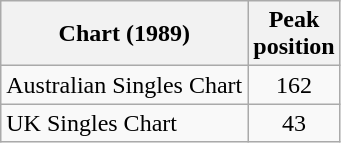<table class="wikitable sortable">
<tr>
<th>Chart (1989)</th>
<th>Peak<br>position</th>
</tr>
<tr>
<td>Australian Singles Chart</td>
<td style="text-align:center;">162</td>
</tr>
<tr>
<td>UK Singles Chart</td>
<td style="text-align:center;">43</td>
</tr>
</table>
